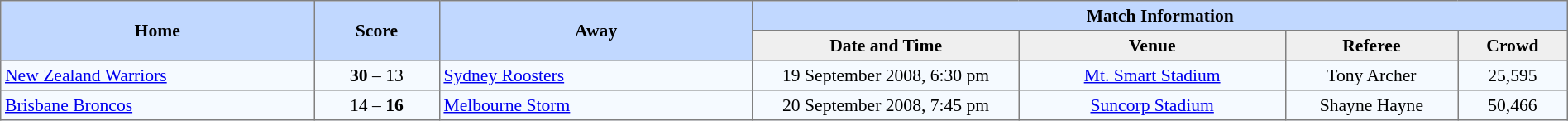<table border=1 style="border-collapse:collapse; font-size:90%; text-align:center;" cellpadding=3 cellspacing=0 width=100%>
<tr bgcolor=#C1D8FF>
<th rowspan=2 width=20%>Home</th>
<th rowspan=2 width=8%>Score</th>
<th rowspan=2 width=20%>Away</th>
<th colspan=6>Match Information</th>
</tr>
<tr bgcolor=#EFEFEF>
<th width=17%>Date and Time</th>
<th width=17%>Venue</th>
<th width=11%>Referee</th>
<th width=7%>Crowd</th>
</tr>
<tr bgcolor=#F5FAFF>
<td align=left> <a href='#'>New Zealand Warriors</a></td>
<td><strong>30</strong> – 13</td>
<td align=left> <a href='#'>Sydney Roosters</a></td>
<td>19 September 2008, 6:30 pm</td>
<td><a href='#'>Mt. Smart Stadium</a></td>
<td>Tony Archer</td>
<td>25,595</td>
</tr>
<tr bgcolor=#F5FAFF>
<td align=left> <a href='#'>Brisbane Broncos</a></td>
<td>14 – <strong>16</strong></td>
<td align=left> <a href='#'>Melbourne Storm</a></td>
<td>20 September 2008, 7:45 pm</td>
<td><a href='#'>Suncorp Stadium</a></td>
<td>Shayne Hayne</td>
<td>50,466</td>
</tr>
</table>
